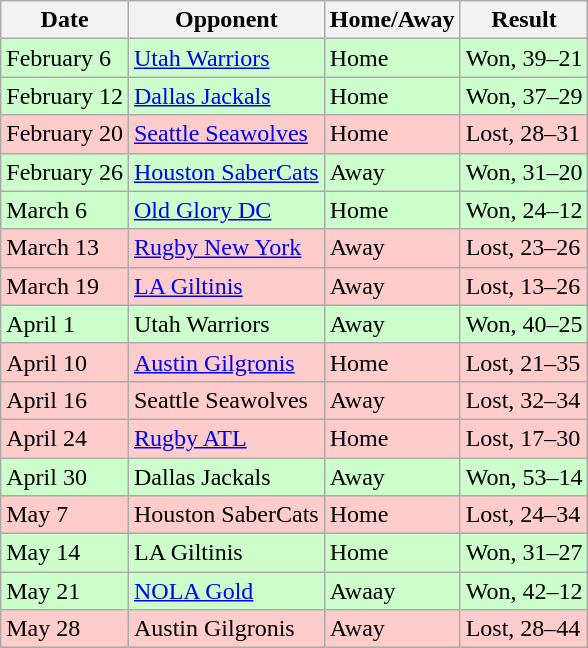<table class="wikitable">
<tr>
<th>Date</th>
<th>Opponent</th>
<th>Home/Away</th>
<th>Result</th>
</tr>
<tr bgcolor="#CCFFCC">
<td>February 6</td>
<td><a href='#'>Utah Warriors</a></td>
<td>Home</td>
<td>Won, 39–21</td>
</tr>
<tr bgcolor="#CCFFCC">
<td>February 12</td>
<td><a href='#'>Dallas Jackals</a></td>
<td>Home</td>
<td>Won, 37–29</td>
</tr>
<tr bgcolor="#FFCCCC">
<td>February 20</td>
<td><a href='#'>Seattle Seawolves</a></td>
<td>Home</td>
<td>Lost, 28–31</td>
</tr>
<tr bgcolor="#CCFFCC">
<td>February 26</td>
<td><a href='#'>Houston SaberCats</a></td>
<td>Away</td>
<td>Won, 31–20</td>
</tr>
<tr bgcolor="#CCFFCC">
<td>March 6</td>
<td><a href='#'>Old Glory DC</a></td>
<td>Home</td>
<td>Won, 24–12</td>
</tr>
<tr bgcolor="#FFCCCC">
<td>March 13</td>
<td><a href='#'>Rugby New York</a></td>
<td>Away</td>
<td>Lost, 23–26</td>
</tr>
<tr bgcolor="#FFCCCC">
<td>March 19</td>
<td><a href='#'>LA Giltinis</a></td>
<td>Away</td>
<td>Lost, 13–26</td>
</tr>
<tr bgcolor="#CCFFCC">
<td>April 1</td>
<td>Utah Warriors</td>
<td>Away</td>
<td>Won, 40–25</td>
</tr>
<tr bgcolor="#FFCCCC">
<td>April 10</td>
<td><a href='#'>Austin Gilgronis</a></td>
<td>Home</td>
<td>Lost, 21–35</td>
</tr>
<tr bgcolor="#FFCCCC">
<td>April 16</td>
<td>Seattle Seawolves</td>
<td>Away</td>
<td>Lost, 32–34</td>
</tr>
<tr bgcolor="#FFCCCC">
<td>April 24</td>
<td><a href='#'>Rugby ATL</a></td>
<td>Home</td>
<td>Lost, 17–30</td>
</tr>
<tr bgcolor="#CCFFCC">
<td>April 30</td>
<td>Dallas Jackals</td>
<td>Away</td>
<td>Won, 53–14</td>
</tr>
<tr bgcolor="#FFCCCC">
<td>May 7</td>
<td>Houston SaberCats</td>
<td>Home</td>
<td>Lost, 24–34</td>
</tr>
<tr bgcolor="#CCFFCC">
<td>May 14</td>
<td>LA Giltinis</td>
<td>Home</td>
<td>Won, 31–27</td>
</tr>
<tr bgcolor="#CCFFCC">
<td>May 21</td>
<td><a href='#'>NOLA Gold</a></td>
<td>Awaay</td>
<td>Won, 42–12</td>
</tr>
<tr bgcolor="#FFCCCC">
<td>May 28</td>
<td>Austin Gilgronis</td>
<td>Away</td>
<td>Lost, 28–44</td>
</tr>
</table>
